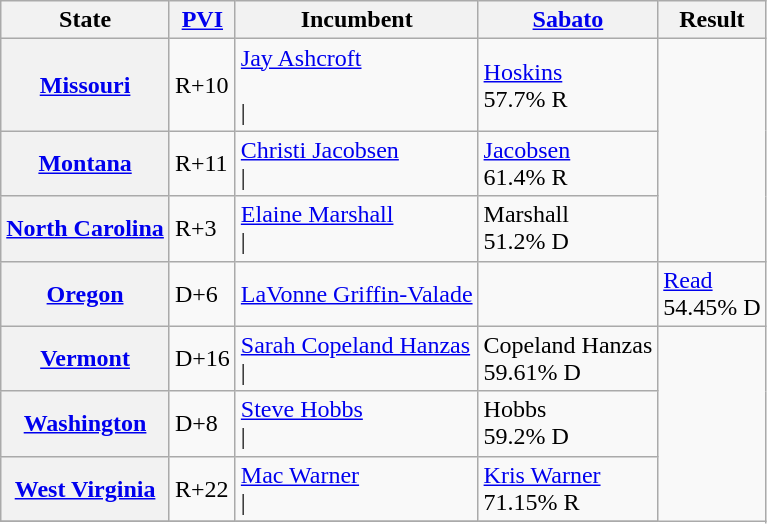<table class="wikitable sortable" style="font-size:%;">
<tr>
<th>State</th>
<th><a href='#'>PVI</a></th>
<th>Incumbent</th>
<th scope="col"><a href='#'>Sabato</a><br></th>
<th>Result</th>
</tr>
<tr>
<th><a href='#'>Missouri</a></th>
<td>R+10</td>
<td><a href='#'>Jay Ashcroft</a><br><br>|</td>
<td><a href='#'>Hoskins</a><br>57.7% R</td>
</tr>
<tr>
<th><a href='#'>Montana</a></th>
<td>R+11</td>
<td><a href='#'>Christi Jacobsen</a><br>|</td>
<td><a href='#'>Jacobsen</a><br>61.4% R</td>
</tr>
<tr>
<th><a href='#'>North Carolina</a></th>
<td>R+3</td>
<td><a href='#'>Elaine Marshall</a><br>|</td>
<td>Marshall<br>51.2% D</td>
</tr>
<tr>
<th><a href='#'>Oregon</a></th>
<td>D+6</td>
<td><a href='#'>LaVonne Griffin-Valade</a><br></td>
<td></td>
<td><a href='#'>Read</a><br>54.45% D</td>
</tr>
<tr>
<th><a href='#'>Vermont</a></th>
<td>D+16</td>
<td><a href='#'>Sarah Copeland Hanzas</a><br>|</td>
<td>Copeland Hanzas<br>59.61% D</td>
</tr>
<tr>
<th><a href='#'>Washington</a></th>
<td>D+8</td>
<td><a href='#'>Steve Hobbs</a><br>|</td>
<td>Hobbs<br>59.2% D</td>
</tr>
<tr>
<th><a href='#'>West Virginia</a></th>
<td>R+22</td>
<td><a href='#'>Mac Warner</a><br>|</td>
<td><a href='#'>Kris Warner</a><br>71.15% R</td>
</tr>
<tr>
</tr>
</table>
